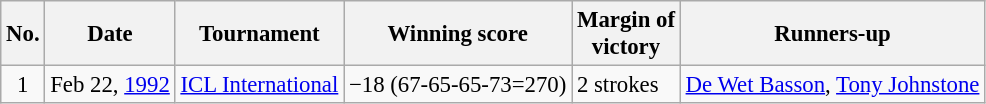<table class="wikitable" style="font-size:95%;">
<tr>
<th>No.</th>
<th>Date</th>
<th>Tournament</th>
<th>Winning score</th>
<th>Margin of<br>victory</th>
<th>Runners-up</th>
</tr>
<tr>
<td align=center>1</td>
<td align=right>Feb 22, <a href='#'>1992</a></td>
<td><a href='#'>ICL International</a></td>
<td>−18 (67-65-65-73=270)</td>
<td>2 strokes</td>
<td> <a href='#'>De Wet Basson</a>,  <a href='#'>Tony Johnstone</a></td>
</tr>
</table>
